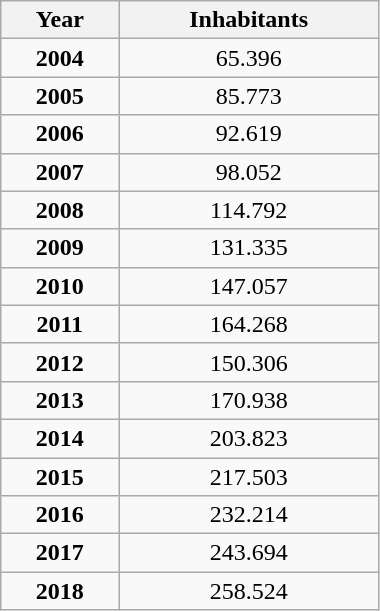<table class="wikitable" style="width:20%;">
<tr>
<th>Year</th>
<th>Inhabitants</th>
</tr>
<tr>
<td align="center"><strong>2004</strong></td>
<td align="center">65.396</td>
</tr>
<tr>
<td align="center"><strong>2005</strong></td>
<td align="center">85.773</td>
</tr>
<tr>
<td align="center"><strong>2006</strong></td>
<td align="center">92.619</td>
</tr>
<tr>
<td align="center"><strong>2007</strong></td>
<td align="center">98.052</td>
</tr>
<tr>
<td align="center"><strong>2008</strong></td>
<td align="center">114.792</td>
</tr>
<tr>
<td align="center"><strong>2009</strong></td>
<td align="center">131.335</td>
</tr>
<tr>
<td align="center"><strong>2010</strong></td>
<td align="center">147.057</td>
</tr>
<tr>
<td align="center"><strong>2011</strong></td>
<td align="center">164.268</td>
</tr>
<tr>
<td align="center"><strong>2012</strong></td>
<td align="center">150.306</td>
</tr>
<tr>
<td align="center"><strong>2013</strong></td>
<td align="center">170.938</td>
</tr>
<tr>
<td align="center"><strong>2014</strong></td>
<td align="center">203.823</td>
</tr>
<tr>
<td align="center"><strong>2015</strong></td>
<td align="center">217.503</td>
</tr>
<tr>
<td align="center"><strong>2016</strong></td>
<td align="center">232.214</td>
</tr>
<tr>
<td align="center"><strong>2017</strong></td>
<td align="center">243.694</td>
</tr>
<tr>
<td align="center"><strong>2018</strong></td>
<td align="center">258.524</td>
</tr>
</table>
